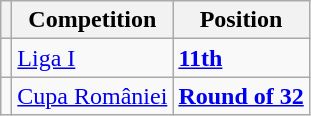<table class="wikitable">
<tr>
<th></th>
<th>Competition</th>
<th>Position</th>
</tr>
<tr>
<td></td>
<td><a href='#'>Liga I</a></td>
<td><strong><a href='#'>11th</a></strong></td>
</tr>
<tr>
<td></td>
<td><a href='#'>Cupa României</a></td>
<td><strong><a href='#'>Round of 32</a></strong></td>
</tr>
</table>
